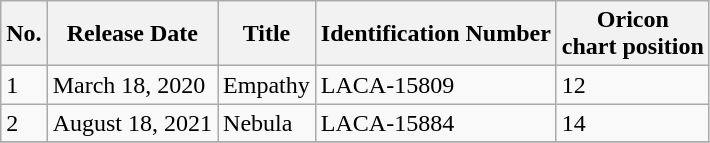<table class="wikitable">
<tr>
<th>No.</th>
<th>Release Date</th>
<th>Title</th>
<th>Identification Number</th>
<th>Oricon <br> chart position</th>
</tr>
<tr>
<td>1</td>
<td>March 18, 2020</td>
<td>Empathy</td>
<td>LACA-15809</td>
<td>12</td>
</tr>
<tr>
<td>2</td>
<td>August 18, 2021</td>
<td>Nebula</td>
<td>LACA-15884</td>
<td>14</td>
</tr>
<tr>
</tr>
</table>
